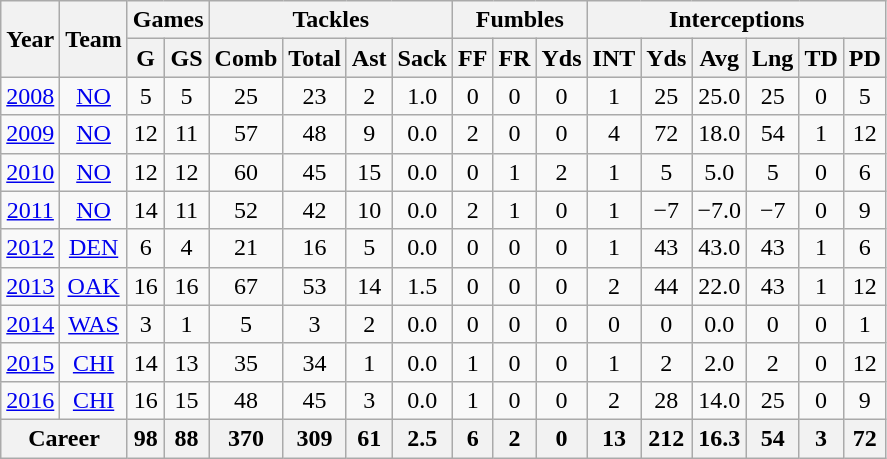<table class=wikitable style="text-align:center;">
<tr>
<th rowspan="2">Year</th>
<th rowspan="2">Team</th>
<th colspan="2">Games</th>
<th colspan="4">Tackles</th>
<th colspan="3">Fumbles</th>
<th colspan="6">Interceptions</th>
</tr>
<tr style="text-align:center; background:#e0e0e0;">
<th>G</th>
<th>GS</th>
<th>Comb</th>
<th>Total</th>
<th>Ast</th>
<th>Sack</th>
<th>FF</th>
<th>FR</th>
<th>Yds</th>
<th>INT</th>
<th>Yds</th>
<th>Avg</th>
<th>Lng</th>
<th>TD</th>
<th>PD</th>
</tr>
<tr style="text-align:center;">
<td><a href='#'>2008</a></td>
<td><a href='#'>NO</a></td>
<td>5</td>
<td>5</td>
<td>25</td>
<td>23</td>
<td>2</td>
<td>1.0</td>
<td>0</td>
<td>0</td>
<td>0</td>
<td>1</td>
<td>25</td>
<td>25.0</td>
<td>25</td>
<td>0</td>
<td>5</td>
</tr>
<tr>
<td><a href='#'>2009</a></td>
<td><a href='#'>NO</a></td>
<td>12</td>
<td>11</td>
<td>57</td>
<td>48</td>
<td>9</td>
<td>0.0</td>
<td>2</td>
<td>0</td>
<td>0</td>
<td>4</td>
<td>72</td>
<td>18.0</td>
<td>54</td>
<td>1</td>
<td>12</td>
</tr>
<tr>
<td><a href='#'>2010</a></td>
<td><a href='#'>NO</a></td>
<td>12</td>
<td>12</td>
<td>60</td>
<td>45</td>
<td>15</td>
<td>0.0</td>
<td>0</td>
<td>1</td>
<td>2</td>
<td>1</td>
<td>5</td>
<td>5.0</td>
<td>5</td>
<td>0</td>
<td>6</td>
</tr>
<tr>
<td><a href='#'>2011</a></td>
<td><a href='#'>NO</a></td>
<td>14</td>
<td>11</td>
<td>52</td>
<td>42</td>
<td>10</td>
<td>0.0</td>
<td>2</td>
<td>1</td>
<td>0</td>
<td>1</td>
<td>−7</td>
<td>−7.0</td>
<td>−7</td>
<td>0</td>
<td>9</td>
</tr>
<tr>
<td><a href='#'>2012</a></td>
<td><a href='#'>DEN</a></td>
<td>6</td>
<td>4</td>
<td>21</td>
<td>16</td>
<td>5</td>
<td>0.0</td>
<td>0</td>
<td>0</td>
<td>0</td>
<td>1</td>
<td>43</td>
<td>43.0</td>
<td>43</td>
<td>1</td>
<td>6</td>
</tr>
<tr>
<td><a href='#'>2013</a></td>
<td><a href='#'>OAK</a></td>
<td>16</td>
<td>16</td>
<td>67</td>
<td>53</td>
<td>14</td>
<td>1.5</td>
<td>0</td>
<td>0</td>
<td>0</td>
<td>2</td>
<td>44</td>
<td>22.0</td>
<td>43</td>
<td>1</td>
<td>12</td>
</tr>
<tr>
<td><a href='#'>2014</a></td>
<td><a href='#'>WAS</a></td>
<td>3</td>
<td>1</td>
<td>5</td>
<td>3</td>
<td>2</td>
<td>0.0</td>
<td>0</td>
<td>0</td>
<td>0</td>
<td>0</td>
<td>0</td>
<td>0.0</td>
<td>0</td>
<td>0</td>
<td>1</td>
</tr>
<tr>
<td><a href='#'>2015</a></td>
<td><a href='#'>CHI</a></td>
<td>14</td>
<td>13</td>
<td>35</td>
<td>34</td>
<td>1</td>
<td>0.0</td>
<td>1</td>
<td>0</td>
<td>0</td>
<td>1</td>
<td>2</td>
<td>2.0</td>
<td>2</td>
<td>0</td>
<td>12</td>
</tr>
<tr>
<td><a href='#'>2016</a></td>
<td><a href='#'>CHI</a></td>
<td>16</td>
<td>15</td>
<td>48</td>
<td>45</td>
<td>3</td>
<td>0.0</td>
<td>1</td>
<td>0</td>
<td>0</td>
<td>2</td>
<td>28</td>
<td>14.0</td>
<td>25</td>
<td>0</td>
<td>9</td>
</tr>
<tr class="sortbottom">
<th colspan=2>Career</th>
<th>98</th>
<th>88</th>
<th>370</th>
<th>309</th>
<th>61</th>
<th>2.5</th>
<th>6</th>
<th>2</th>
<th>0</th>
<th>13</th>
<th>212</th>
<th>16.3</th>
<th>54</th>
<th>3</th>
<th>72</th>
</tr>
</table>
